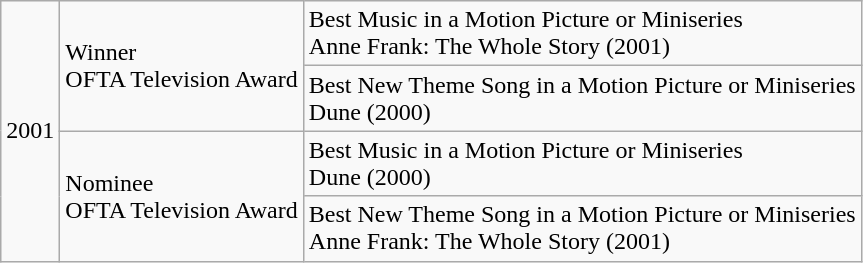<table class="wikitable">
<tr>
<td rowspan="4">2001</td>
<td rowspan="2">Winner<br>OFTA Television Award</td>
<td>Best Music in a Motion Picture or Miniseries<br>Anne Frank: The Whole Story (2001)</td>
</tr>
<tr>
<td>Best New Theme Song in a Motion Picture or Miniseries<br>Dune (2000)</td>
</tr>
<tr>
<td rowspan="2">Nominee<br>OFTA Television Award</td>
<td>Best Music in a Motion Picture or Miniseries<br>Dune (2000)</td>
</tr>
<tr>
<td>Best New Theme Song in a Motion Picture or Miniseries<br>Anne Frank: The Whole Story (2001)</td>
</tr>
</table>
